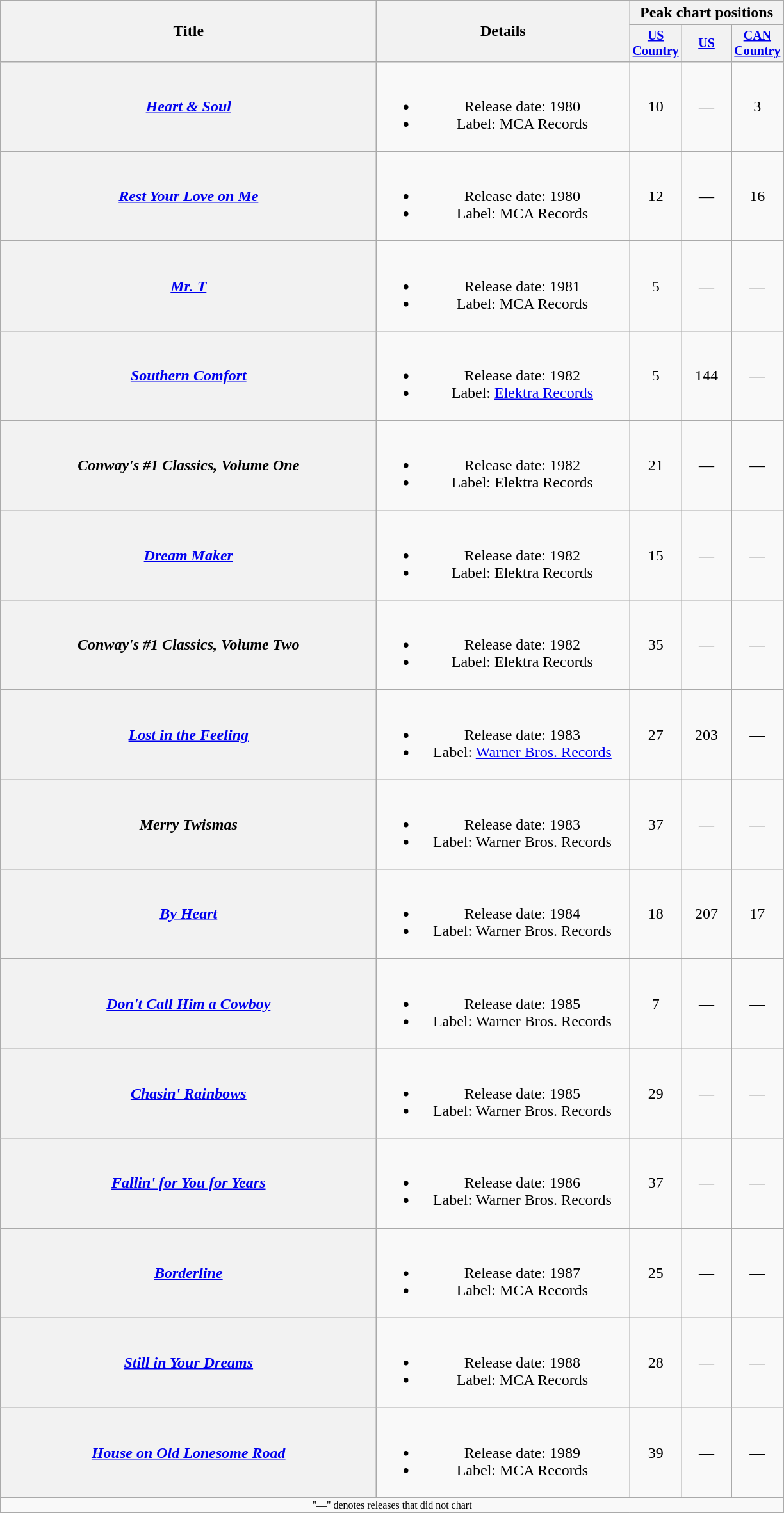<table class="wikitable plainrowheaders" style="text-align:center;">
<tr>
<th rowspan="2" style="width:24em;">Title</th>
<th rowspan="2" style="width:16em;">Details</th>
<th colspan="3">Peak chart positions</th>
</tr>
<tr style="font-size:smaller;">
<th width="45"><a href='#'>US Country</a></th>
<th width="45"><a href='#'>US</a></th>
<th width="45"><a href='#'>CAN Country</a></th>
</tr>
<tr>
<th scope="row"><em><a href='#'>Heart & Soul</a></em></th>
<td><br><ul><li>Release date: 1980</li><li>Label: MCA Records</li></ul></td>
<td>10</td>
<td>—</td>
<td>3</td>
</tr>
<tr>
<th scope="row"><em><a href='#'>Rest Your Love on Me</a></em></th>
<td><br><ul><li>Release date: 1980</li><li>Label: MCA Records</li></ul></td>
<td>12</td>
<td>—</td>
<td>16</td>
</tr>
<tr>
<th scope="row"><em><a href='#'>Mr. T</a></em></th>
<td><br><ul><li>Release date: 1981</li><li>Label: MCA Records</li></ul></td>
<td>5</td>
<td>—</td>
<td>—</td>
</tr>
<tr>
<th scope="row"><em><a href='#'>Southern Comfort</a></em></th>
<td><br><ul><li>Release date: 1982</li><li>Label: <a href='#'>Elektra Records</a></li></ul></td>
<td>5</td>
<td>144</td>
<td>—</td>
</tr>
<tr>
<th scope="row"><em>Conway's #1 Classics, Volume One</em></th>
<td><br><ul><li>Release date: 1982</li><li>Label: Elektra Records</li></ul></td>
<td>21</td>
<td>—</td>
<td>—</td>
</tr>
<tr>
<th scope="row"><em><a href='#'>Dream Maker</a></em></th>
<td><br><ul><li>Release date: 1982</li><li>Label: Elektra Records</li></ul></td>
<td>15</td>
<td>—</td>
<td>—</td>
</tr>
<tr>
<th scope="row"><em>Conway's #1 Classics, Volume Two</em></th>
<td><br><ul><li>Release date: 1982</li><li>Label: Elektra Records</li></ul></td>
<td>35</td>
<td>—</td>
<td>—</td>
</tr>
<tr>
<th scope="row"><em><a href='#'>Lost in the Feeling</a></em></th>
<td><br><ul><li>Release date: 1983</li><li>Label: <a href='#'>Warner Bros. Records</a></li></ul></td>
<td>27</td>
<td>203</td>
<td>—</td>
</tr>
<tr>
<th scope="row"><em>Merry Twismas</em></th>
<td><br><ul><li>Release date: 1983</li><li>Label: Warner Bros. Records</li></ul></td>
<td>37</td>
<td>—</td>
<td>—</td>
</tr>
<tr>
<th scope="row"><em><a href='#'>By Heart</a></em></th>
<td><br><ul><li>Release date: 1984</li><li>Label: Warner Bros. Records</li></ul></td>
<td>18</td>
<td>207</td>
<td>17</td>
</tr>
<tr>
<th scope="row"><em><a href='#'>Don't Call Him a Cowboy</a></em></th>
<td><br><ul><li>Release date: 1985</li><li>Label: Warner Bros. Records</li></ul></td>
<td>7</td>
<td>—</td>
<td>—</td>
</tr>
<tr>
<th scope="row"><em><a href='#'>Chasin' Rainbows</a></em></th>
<td><br><ul><li>Release date: 1985</li><li>Label: Warner Bros. Records</li></ul></td>
<td>29</td>
<td>—</td>
<td>—</td>
</tr>
<tr>
<th scope="row"><em><a href='#'>Fallin' for You for Years</a></em></th>
<td><br><ul><li>Release date: 1986</li><li>Label: Warner Bros. Records</li></ul></td>
<td>37</td>
<td>—</td>
<td>—</td>
</tr>
<tr>
<th scope="row"><em><a href='#'>Borderline</a></em></th>
<td><br><ul><li>Release date: 1987</li><li>Label: MCA Records</li></ul></td>
<td>25</td>
<td>—</td>
<td>—</td>
</tr>
<tr>
<th scope="row"><em><a href='#'>Still in Your Dreams</a></em></th>
<td><br><ul><li>Release date: 1988</li><li>Label: MCA Records</li></ul></td>
<td>28</td>
<td>—</td>
<td>—</td>
</tr>
<tr>
<th scope="row"><em><a href='#'>House on Old Lonesome Road</a></em></th>
<td><br><ul><li>Release date: 1989</li><li>Label: MCA Records</li></ul></td>
<td>39</td>
<td>—</td>
<td>—</td>
</tr>
<tr>
<td colspan="5" style="font-size:8pt">"—" denotes releases that did not chart</td>
</tr>
<tr>
</tr>
</table>
